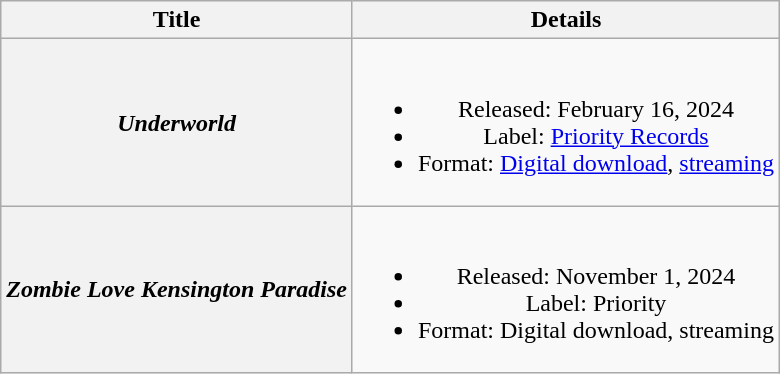<table class="wikitable plainrowheaders" style="text-align:center;">
<tr>
<th scope="col" rowspan="1">Title</th>
<th scope="col" rowspan="1">Details</th>
</tr>
<tr>
<th scope="row"><em>Underworld</em></th>
<td><br><ul><li>Released: February 16, 2024</li><li>Label: <a href='#'>Priority Records</a></li><li>Format: <a href='#'>Digital download</a>, <a href='#'>streaming</a></li></ul></td>
</tr>
<tr>
<th scope="row"><em>Zombie Love Kensington Paradise</em></th>
<td><br><ul><li>Released: November 1, 2024</li><li>Label: Priority</li><li>Format: Digital download, streaming</li></ul></td>
</tr>
</table>
